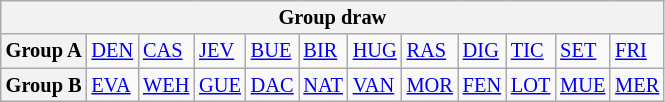<table class="wikitable" style="text-align:center; font-size:85%">
<tr>
<th colspan="12">Group draw</th>
</tr>
<tr>
<th>Group A</th>
<td align="left"> <a href='#'>DEN</a></td>
<td align="left"> <a href='#'>CAS</a></td>
<td align="left"> <a href='#'>JEV</a></td>
<td align="left"> <a href='#'>BUE</a></td>
<td align="left"> <a href='#'>BIR</a></td>
<td align="left"> <a href='#'>HUG</a></td>
<td align="left"> <a href='#'>RAS</a></td>
<td align="left"> <a href='#'>DIG</a></td>
<td align="left"> <a href='#'>TIC</a></td>
<td align="left"> <a href='#'>SET</a></td>
<td align="left"> <a href='#'>FRI</a></td>
</tr>
<tr>
<th>Group B</th>
<td align="left"> <a href='#'>EVA</a></td>
<td align="left"> <a href='#'>WEH</a></td>
<td align="left"> <a href='#'>GUE</a></td>
<td align="left"> <a href='#'>DAC</a></td>
<td align="left"> <a href='#'>NAT</a></td>
<td align="left"> <a href='#'>VAN</a></td>
<td align="left"> <a href='#'>MOR</a></td>
<td align="left"> <a href='#'>FEN</a></td>
<td align="left"> <a href='#'>LOT</a></td>
<td align="left"> <a href='#'>MUE</a></td>
<td align="left"> <a href='#'>MER</a></td>
</tr>
</table>
